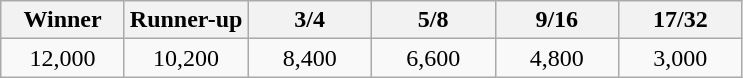<table class="wikitable" style="text-align:center">
<tr>
<th width="75">Winner</th>
<th width="75">Runner-up</th>
<th width="75">3/4</th>
<th width="75">5/8</th>
<th width="75">9/16</th>
<th width="75">17/32</th>
</tr>
<tr>
<td>12,000</td>
<td>10,200</td>
<td>8,400</td>
<td>6,600</td>
<td>4,800</td>
<td>3,000</td>
</tr>
</table>
